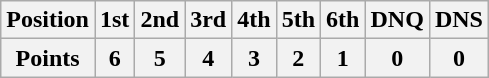<table class="wikitable">
<tr>
<th>Position</th>
<th>1st</th>
<th>2nd</th>
<th>3rd</th>
<th>4th</th>
<th>5th</th>
<th>6th</th>
<th>DNQ</th>
<th>DNS</th>
</tr>
<tr>
<th>Points</th>
<th>6</th>
<th>5</th>
<th>4</th>
<th>3</th>
<th>2</th>
<th>1</th>
<th>0</th>
<th>0</th>
</tr>
</table>
